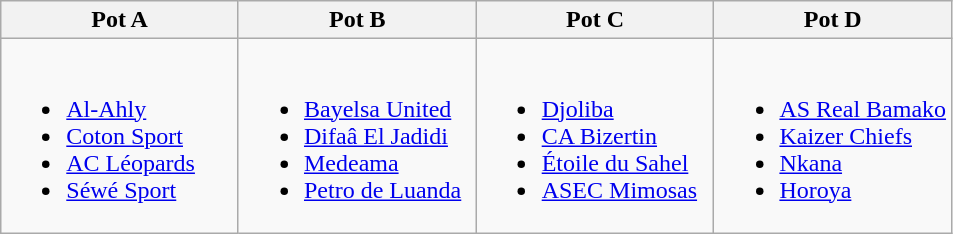<table class="wikitable">
<tr>
<th width=25%>Pot A</th>
<th width=25%>Pot B</th>
<th width=25%>Pot C</th>
<th width=25%>Pot D</th>
</tr>
<tr>
<td valign=top><br><ul><li> <a href='#'>Al-Ahly</a> </li><li> <a href='#'>Coton Sport</a> </li><li> <a href='#'>AC Léopards</a> </li><li> <a href='#'>Séwé Sport</a> </li></ul></td>
<td valign=top><br><ul><li> <a href='#'>Bayelsa United</a> </li><li> <a href='#'>Difaâ El Jadidi</a> </li><li> <a href='#'>Medeama</a> </li><li> <a href='#'>Petro de Luanda</a> </li></ul></td>
<td valign=top><br><ul><li> <a href='#'>Djoliba</a> </li><li> <a href='#'>CA Bizertin</a> </li><li> <a href='#'>Étoile du Sahel</a> </li><li> <a href='#'>ASEC Mimosas</a> </li></ul></td>
<td valign=top><br><ul><li> <a href='#'>AS Real Bamako</a> </li><li> <a href='#'>Kaizer Chiefs</a> </li><li> <a href='#'>Nkana</a> </li><li> <a href='#'>Horoya</a> </li></ul></td>
</tr>
</table>
